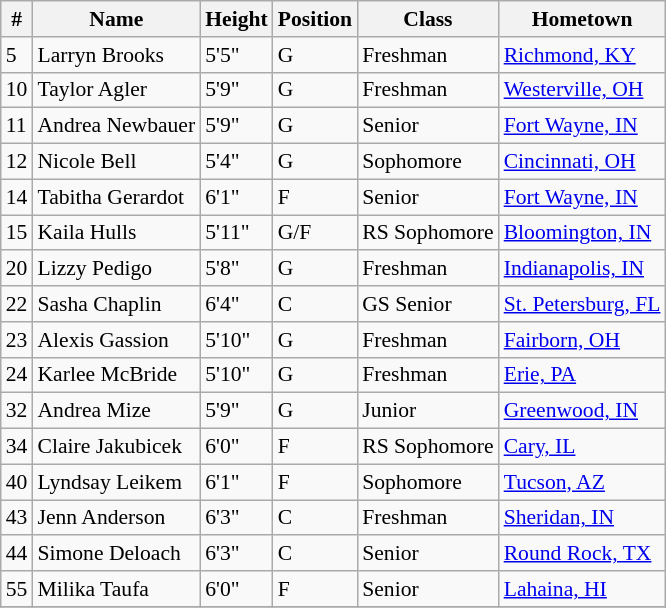<table class="wikitable" style="font-size: 90%">
<tr>
<th>#</th>
<th>Name</th>
<th>Height</th>
<th>Position</th>
<th>Class</th>
<th>Hometown</th>
</tr>
<tr>
<td>5</td>
<td>Larryn Brooks</td>
<td>5'5"</td>
<td>G</td>
<td>Freshman</td>
<td><a href='#'>Richmond, KY</a></td>
</tr>
<tr>
<td>10</td>
<td>Taylor Agler</td>
<td>5'9"</td>
<td>G</td>
<td>Freshman</td>
<td><a href='#'>Westerville, OH</a></td>
</tr>
<tr>
<td>11</td>
<td>Andrea Newbauer</td>
<td>5'9"</td>
<td>G</td>
<td>Senior</td>
<td><a href='#'>Fort Wayne, IN</a></td>
</tr>
<tr>
<td>12</td>
<td>Nicole Bell</td>
<td>5'4"</td>
<td>G</td>
<td>Sophomore</td>
<td><a href='#'>Cincinnati, OH</a></td>
</tr>
<tr>
<td>14</td>
<td>Tabitha Gerardot</td>
<td>6'1"</td>
<td>F</td>
<td>Senior</td>
<td><a href='#'>Fort Wayne, IN</a></td>
</tr>
<tr>
<td>15</td>
<td>Kaila Hulls</td>
<td>5'11"</td>
<td>G/F</td>
<td>RS Sophomore</td>
<td><a href='#'>Bloomington, IN</a></td>
</tr>
<tr>
<td>20</td>
<td>Lizzy Pedigo</td>
<td>5'8"</td>
<td>G</td>
<td>Freshman</td>
<td><a href='#'>Indianapolis, IN</a></td>
</tr>
<tr>
<td>22</td>
<td>Sasha Chaplin</td>
<td>6'4"</td>
<td>C</td>
<td>GS Senior</td>
<td><a href='#'>St. Petersburg, FL</a></td>
</tr>
<tr>
<td>23</td>
<td>Alexis Gassion</td>
<td>5'10"</td>
<td>G</td>
<td>Freshman</td>
<td><a href='#'>Fairborn, OH</a></td>
</tr>
<tr>
<td>24</td>
<td>Karlee McBride</td>
<td>5'10"</td>
<td>G</td>
<td>Freshman</td>
<td><a href='#'>Erie, PA</a></td>
</tr>
<tr>
<td>32</td>
<td>Andrea Mize</td>
<td>5'9"</td>
<td>G</td>
<td>Junior</td>
<td><a href='#'>Greenwood, IN</a></td>
</tr>
<tr>
<td>34</td>
<td>Claire Jakubicek</td>
<td>6'0"</td>
<td>F</td>
<td>RS Sophomore</td>
<td><a href='#'>Cary, IL</a></td>
</tr>
<tr>
<td>40</td>
<td>Lyndsay Leikem</td>
<td>6'1"</td>
<td>F</td>
<td>Sophomore</td>
<td><a href='#'>Tucson, AZ</a></td>
</tr>
<tr>
<td>43</td>
<td>Jenn Anderson</td>
<td>6'3"</td>
<td>C</td>
<td>Freshman</td>
<td><a href='#'>Sheridan, IN</a></td>
</tr>
<tr>
<td>44</td>
<td>Simone Deloach</td>
<td>6'3"</td>
<td>C</td>
<td>Senior</td>
<td><a href='#'>Round Rock, TX</a></td>
</tr>
<tr>
<td>55</td>
<td>Milika Taufa</td>
<td>6'0"</td>
<td>F</td>
<td>Senior</td>
<td><a href='#'>Lahaina, HI</a></td>
</tr>
<tr>
</tr>
</table>
